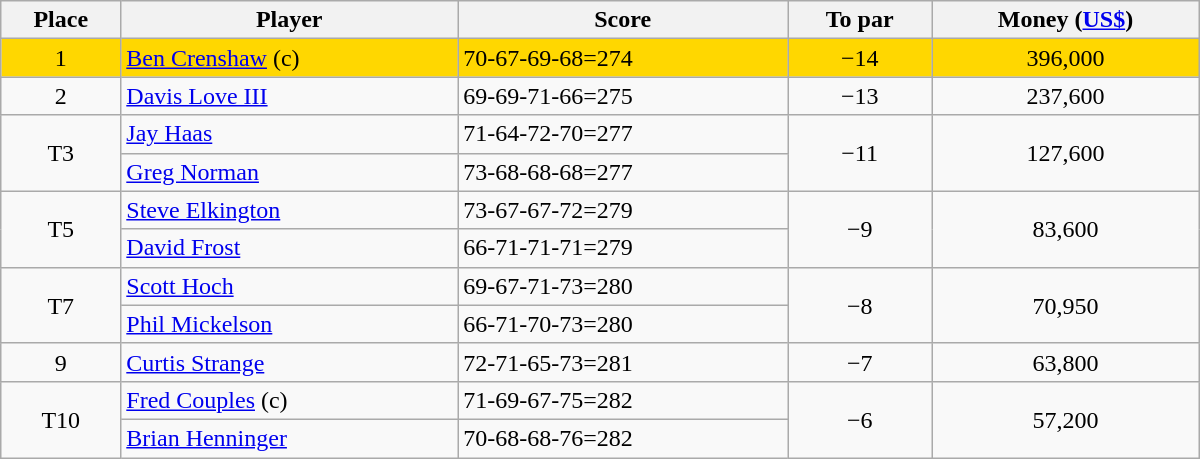<table class="wikitable" style="width:50em;margin-bottom:0;">
<tr>
<th>Place</th>
<th>Player</th>
<th>Score</th>
<th>To par</th>
<th>Money (<a href='#'>US$</a>)</th>
</tr>
<tr style="background:gold">
<td align=center>1</td>
<td> <a href='#'>Ben Crenshaw</a> (c)</td>
<td>70-67-69-68=274</td>
<td align=center>−14</td>
<td align=center>396,000</td>
</tr>
<tr>
<td align=center>2</td>
<td> <a href='#'>Davis Love III</a></td>
<td>69-69-71-66=275</td>
<td align=center>−13</td>
<td align=center>237,600</td>
</tr>
<tr>
<td rowspan=2 align=center>T3</td>
<td> <a href='#'>Jay Haas</a></td>
<td>71-64-72-70=277</td>
<td rowspan=2 align=center>−11</td>
<td rowspan=2 align=center>127,600</td>
</tr>
<tr>
<td> <a href='#'>Greg Norman</a></td>
<td>73-68-68-68=277</td>
</tr>
<tr>
<td rowspan=2 align=center>T5</td>
<td> <a href='#'>Steve Elkington</a></td>
<td>73-67-67-72=279</td>
<td rowspan=2 align=center>−9</td>
<td rowspan=2 align=center>83,600</td>
</tr>
<tr>
<td> <a href='#'>David Frost</a></td>
<td>66-71-71-71=279</td>
</tr>
<tr>
<td rowspan=2 align=center>T7</td>
<td> <a href='#'>Scott Hoch</a></td>
<td>69-67-71-73=280</td>
<td rowspan=2 align=center>−8</td>
<td rowspan=2 align=center>70,950</td>
</tr>
<tr>
<td> <a href='#'>Phil Mickelson</a></td>
<td>66-71-70-73=280</td>
</tr>
<tr>
<td align=center>9</td>
<td> <a href='#'>Curtis Strange</a></td>
<td>72-71-65-73=281</td>
<td align=center>−7</td>
<td align=center>63,800</td>
</tr>
<tr>
<td rowspan=2 align=center>T10</td>
<td> <a href='#'>Fred Couples</a> (c)</td>
<td>71-69-67-75=282</td>
<td rowspan=2 align=center>−6</td>
<td rowspan=2 align=center>57,200</td>
</tr>
<tr>
<td> <a href='#'>Brian Henninger</a></td>
<td>70-68-68-76=282</td>
</tr>
</table>
